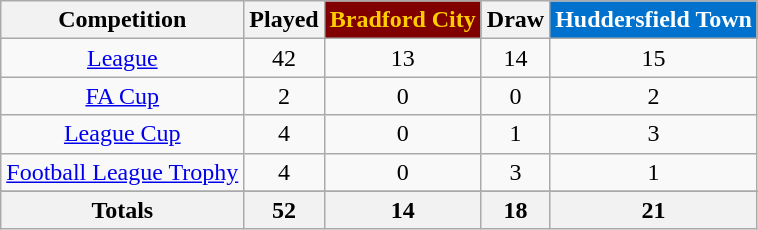<table class="wikitable" style="text-align:center">
<tr>
<th>Competition</th>
<th>Played</th>
<th style="background:#800000;color:#FFCC00;">Bradford City</th>
<th>Draw</th>
<th style="background:#0072CE;color:#FFFFFF;">Huddersfield Town</th>
</tr>
<tr>
<td><a href='#'>League</a></td>
<td>42</td>
<td>13</td>
<td>14</td>
<td>15</td>
</tr>
<tr>
<td><a href='#'>FA Cup</a></td>
<td>2</td>
<td>0</td>
<td>0</td>
<td>2</td>
</tr>
<tr>
<td><a href='#'>League Cup</a></td>
<td>4</td>
<td>0</td>
<td>1</td>
<td>3</td>
</tr>
<tr>
<td><a href='#'>Football League Trophy</a></td>
<td>4</td>
<td>0</td>
<td>3</td>
<td>1</td>
</tr>
<tr>
</tr>
<tr class="sortbottom">
<th>Totals</th>
<th>52</th>
<th>14</th>
<th>18</th>
<th>21</th>
</tr>
</table>
